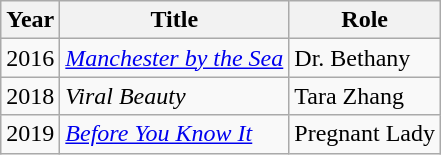<table class="wikitable sortable">
<tr>
<th>Year</th>
<th>Title</th>
<th>Role</th>
</tr>
<tr>
<td>2016</td>
<td><em><a href='#'>Manchester by the Sea</a></em></td>
<td>Dr. Bethany</td>
</tr>
<tr>
<td>2018</td>
<td><em>Viral Beauty</em></td>
<td>Tara Zhang</td>
</tr>
<tr>
<td>2019</td>
<td><em><a href='#'>Before You Know It</a></em></td>
<td>Pregnant Lady</td>
</tr>
</table>
